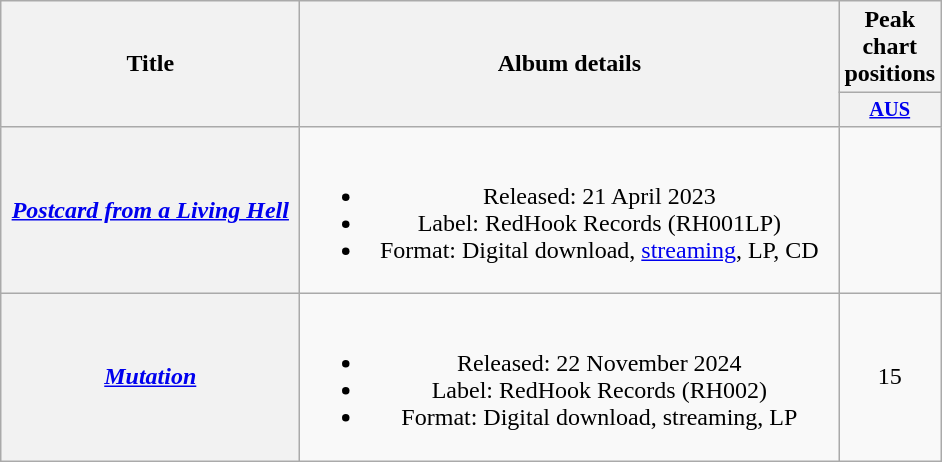<table class="wikitable plainrowheaders" style="text-align:center;" border="1">
<tr>
<th scope="col" rowspan="2" style="width:12em;">Title</th>
<th scope="col" rowspan="2" style="width:22em;">Album details</th>
<th scope="col" colspan="1">Peak chart<br>positions</th>
</tr>
<tr>
<th scope="col" style="width:3em; font-size:85%"><a href='#'>AUS</a><br></th>
</tr>
<tr>
<th scope="row"><em><a href='#'>Postcard from a Living Hell</a></em></th>
<td><br><ul><li>Released: 21 April 2023</li><li>Label: RedHook Records (RH001LP)</li><li>Format: Digital download, <a href='#'>streaming</a>, LP, CD</li></ul></td>
<td></td>
</tr>
<tr>
<th scope="row"><em><a href='#'>Mutation</a></em></th>
<td><br><ul><li>Released: 22 November 2024</li><li>Label: RedHook Records (RH002)</li><li>Format: Digital download, streaming, LP</li></ul></td>
<td>15</td>
</tr>
</table>
